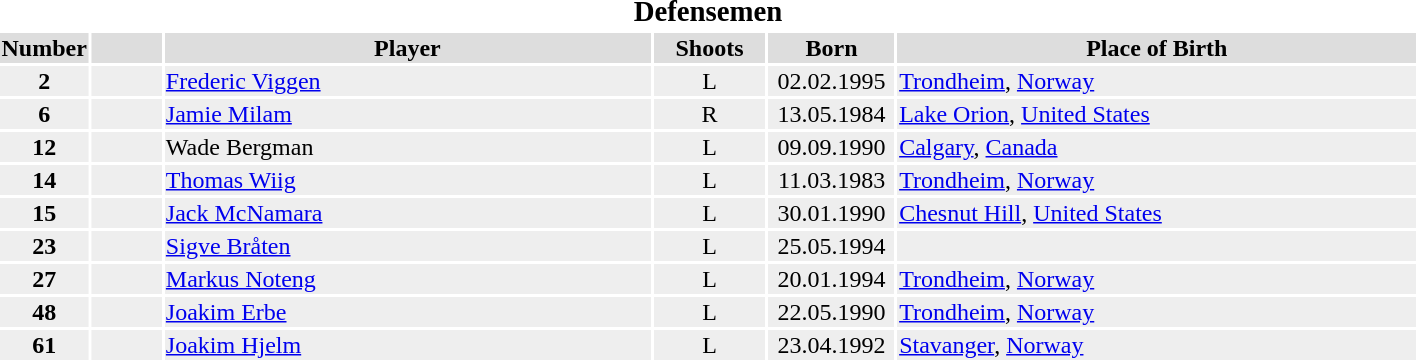<table width=75%>
<tr>
<th colspan=7><big>Defensemen</big></th>
</tr>
<tr bgcolor="#dddddd">
<th width=5%>Number</th>
<th width=5%></th>
<th !width=15%>Player</th>
<th width=8%>Shoots</th>
<th width=9%>Born</th>
<th width=37%>Place of Birth</th>
</tr>
<tr bgcolor="#eeeeee">
<td align=center><strong>2</strong></td>
<td align=center></td>
<td><a href='#'>Frederic Viggen</a></td>
<td align=center>L</td>
<td align=center>02.02.1995</td>
<td><a href='#'>Trondheim</a>, <a href='#'>Norway</a></td>
</tr>
<tr bgcolor="#eeeeee">
<td align=center><strong>6</strong></td>
<td align=center></td>
<td><a href='#'>Jamie Milam</a></td>
<td align=center>R</td>
<td align=center>13.05.1984</td>
<td><a href='#'>Lake Orion</a>, <a href='#'>United States</a></td>
</tr>
<tr bgcolor="#eeeeee">
<td align=center><strong>12</strong></td>
<td align=center></td>
<td>Wade Bergman</td>
<td align=center>L</td>
<td align=center>09.09.1990</td>
<td><a href='#'>Calgary</a>, <a href='#'>Canada</a></td>
</tr>
<tr bgcolor="#eeeeee">
<td align=center><strong>14</strong></td>
<td align=center></td>
<td><a href='#'>Thomas Wiig</a></td>
<td align=center>L</td>
<td align=center>11.03.1983</td>
<td><a href='#'>Trondheim</a>, <a href='#'>Norway</a></td>
</tr>
<tr bgcolor="#eeeeee">
<td align=center><strong>15</strong></td>
<td align=center></td>
<td><a href='#'>Jack McNamara</a></td>
<td align=center>L</td>
<td align=center>30.01.1990</td>
<td><a href='#'>Chesnut Hill</a>, <a href='#'>United States</a></td>
</tr>
<tr bgcolor="#eeeeee">
<td align=center><strong>23</strong></td>
<td align=center></td>
<td><a href='#'>Sigve Bråten</a></td>
<td align=center>L</td>
<td align=center>25.05.1994</td>
<td></td>
</tr>
<tr bgcolor="#eeeeee">
<td align=center><strong>27</strong></td>
<td align=center></td>
<td><a href='#'>Markus Noteng</a></td>
<td align=center>L</td>
<td align=center>20.01.1994</td>
<td><a href='#'>Trondheim</a>, <a href='#'>Norway</a></td>
</tr>
<tr bgcolor="#eeeeee">
<td align=center><strong>48</strong></td>
<td align=center></td>
<td><a href='#'>Joakim Erbe</a></td>
<td align=center>L</td>
<td align=center>22.05.1990</td>
<td><a href='#'>Trondheim</a>, <a href='#'>Norway</a></td>
</tr>
<tr bgcolor="#eeeeee">
<td align=center><strong>61</strong></td>
<td align=center></td>
<td><a href='#'>Joakim Hjelm</a></td>
<td align=center>L</td>
<td align=center>23.04.1992</td>
<td><a href='#'>Stavanger</a>, <a href='#'>Norway</a></td>
</tr>
</table>
